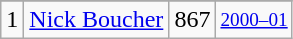<table class="wikitable">
<tr>
</tr>
<tr>
<td>1</td>
<td><a href='#'>Nick Boucher</a></td>
<td>867</td>
<td style="font-size:80%;"><a href='#'>2000–01</a></td>
</tr>
</table>
